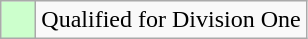<table class="wikitable">
<tr>
<td style="background: #cfc;">    </td>
<td>Qualified for Division One</td>
</tr>
</table>
